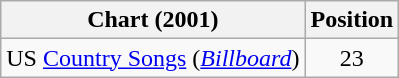<table class="wikitable sortable">
<tr>
<th scope="col">Chart (2001)</th>
<th scope="col">Position</th>
</tr>
<tr>
<td>US <a href='#'>Country Songs</a> (<em><a href='#'>Billboard</a></em>)</td>
<td align="center">23</td>
</tr>
</table>
